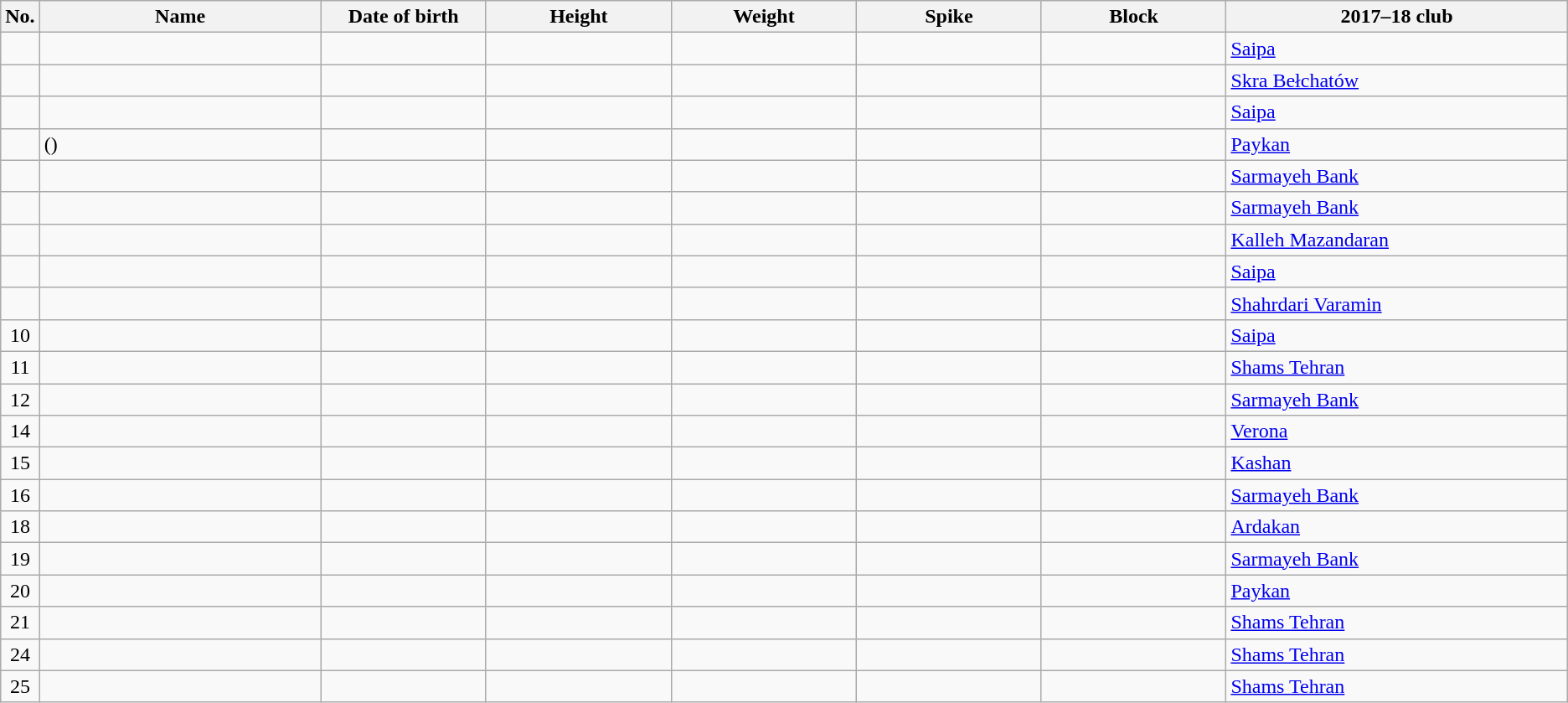<table class="wikitable sortable" style="font-size:100%; text-align:center;">
<tr>
<th>No.</th>
<th style="width:14em">Name</th>
<th style="width:8em">Date of birth</th>
<th style="width:9em">Height</th>
<th style="width:9em">Weight</th>
<th style="width:9em">Spike</th>
<th style="width:9em">Block</th>
<th style="width:17em">2017–18 club</th>
</tr>
<tr>
<td></td>
<td style="text-align:left;"></td>
<td style="text-align:right;"></td>
<td></td>
<td></td>
<td></td>
<td></td>
<td style="text-align:left;"> <a href='#'>Saipa</a></td>
</tr>
<tr>
<td></td>
<td style="text-align:left;"></td>
<td style="text-align:right;"></td>
<td></td>
<td></td>
<td></td>
<td></td>
<td style="text-align:left;"> <a href='#'>Skra Bełchatów</a></td>
</tr>
<tr>
<td></td>
<td style="text-align:left;"></td>
<td style="text-align:right;"></td>
<td></td>
<td></td>
<td></td>
<td></td>
<td style="text-align:left;"> <a href='#'>Saipa</a></td>
</tr>
<tr>
<td></td>
<td style="text-align:left;"> ()</td>
<td style="text-align:right;"></td>
<td></td>
<td></td>
<td></td>
<td></td>
<td style="text-align:left;"> <a href='#'>Paykan</a></td>
</tr>
<tr>
<td></td>
<td style="text-align:left;"></td>
<td style="text-align:right;"></td>
<td></td>
<td></td>
<td></td>
<td></td>
<td style="text-align:left;"> <a href='#'>Sarmayeh Bank</a></td>
</tr>
<tr>
<td></td>
<td style="text-align:left;"></td>
<td style="text-align:right;"></td>
<td></td>
<td></td>
<td></td>
<td></td>
<td style="text-align:left;"> <a href='#'>Sarmayeh Bank</a></td>
</tr>
<tr>
<td></td>
<td style="text-align:left;"></td>
<td style="text-align:right;"></td>
<td></td>
<td></td>
<td></td>
<td></td>
<td style="text-align:left;"> <a href='#'>Kalleh Mazandaran</a></td>
</tr>
<tr>
<td></td>
<td style="text-align:left;"></td>
<td style="text-align:right;"></td>
<td></td>
<td></td>
<td></td>
<td></td>
<td style="text-align:left;"> <a href='#'>Saipa</a></td>
</tr>
<tr>
<td></td>
<td style="text-align:left;"></td>
<td style="text-align:right;"></td>
<td></td>
<td></td>
<td></td>
<td></td>
<td style="text-align:left;"> <a href='#'>Shahrdari Varamin</a></td>
</tr>
<tr>
<td>10</td>
<td style="text-align:left;"></td>
<td style="text-align:right;"></td>
<td></td>
<td></td>
<td></td>
<td></td>
<td style="text-align:left;"> <a href='#'>Saipa</a></td>
</tr>
<tr>
<td>11</td>
<td style="text-align:left;"></td>
<td style="text-align:right;"></td>
<td></td>
<td></td>
<td></td>
<td></td>
<td style="text-align:left;"> <a href='#'>Shams Tehran</a></td>
</tr>
<tr>
<td>12</td>
<td style="text-align:left;"></td>
<td style="text-align:right;"></td>
<td></td>
<td></td>
<td></td>
<td></td>
<td style="text-align:left;"> <a href='#'>Sarmayeh Bank</a></td>
</tr>
<tr>
<td>14</td>
<td style="text-align:left;"></td>
<td style="text-align:right;"></td>
<td></td>
<td></td>
<td></td>
<td></td>
<td style="text-align:left;"> <a href='#'>Verona</a></td>
</tr>
<tr>
<td>15</td>
<td style="text-align:left;"></td>
<td style="text-align:right;"></td>
<td></td>
<td></td>
<td></td>
<td></td>
<td style="text-align:left;"> <a href='#'>Kashan</a></td>
</tr>
<tr>
<td>16</td>
<td style="text-align:left;"></td>
<td style="text-align:right;"></td>
<td></td>
<td></td>
<td></td>
<td></td>
<td style="text-align:left;"> <a href='#'>Sarmayeh Bank</a></td>
</tr>
<tr>
<td>18</td>
<td style="text-align:left;"></td>
<td style="text-align:right;"></td>
<td></td>
<td></td>
<td></td>
<td></td>
<td style="text-align:left;"> <a href='#'>Ardakan</a></td>
</tr>
<tr>
<td>19</td>
<td style="text-align:left;"></td>
<td style="text-align:right;"></td>
<td></td>
<td></td>
<td></td>
<td></td>
<td style="text-align:left;"> <a href='#'>Sarmayeh Bank</a></td>
</tr>
<tr>
<td>20</td>
<td style="text-align:left;"></td>
<td style="text-align:right;"></td>
<td></td>
<td></td>
<td></td>
<td></td>
<td style="text-align:left;"> <a href='#'>Paykan</a></td>
</tr>
<tr>
<td>21</td>
<td style="text-align:left;"></td>
<td style="text-align:right;"></td>
<td></td>
<td></td>
<td></td>
<td></td>
<td style="text-align:left;"> <a href='#'>Shams Tehran</a></td>
</tr>
<tr>
<td>24</td>
<td style="text-align:left;"></td>
<td style="text-align:right;"></td>
<td></td>
<td></td>
<td></td>
<td></td>
<td style="text-align:left;"> <a href='#'>Shams Tehran</a></td>
</tr>
<tr>
<td>25</td>
<td style="text-align:left;"></td>
<td style="text-align:right;"></td>
<td></td>
<td></td>
<td></td>
<td></td>
<td style="text-align:left;"> <a href='#'>Shams Tehran</a></td>
</tr>
</table>
